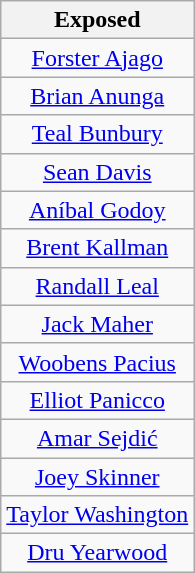<table class="wikitable" style="text-align:center">
<tr>
<th>Exposed</th>
</tr>
<tr>
<td><a href='#'>Forster Ajago</a></td>
</tr>
<tr>
<td><a href='#'>Brian Anunga</a></td>
</tr>
<tr>
<td><a href='#'>Teal Bunbury</a></td>
</tr>
<tr>
<td><a href='#'>Sean Davis</a></td>
</tr>
<tr>
<td><a href='#'>Aníbal Godoy</a></td>
</tr>
<tr>
<td><a href='#'>Brent Kallman</a></td>
</tr>
<tr>
<td><a href='#'>Randall Leal</a></td>
</tr>
<tr>
<td><a href='#'>Jack Maher</a></td>
</tr>
<tr>
<td><a href='#'>Woobens Pacius</a></td>
</tr>
<tr>
<td><a href='#'>Elliot Panicco</a></td>
</tr>
<tr>
<td><a href='#'>Amar Sejdić</a></td>
</tr>
<tr>
<td><a href='#'>Joey Skinner</a></td>
</tr>
<tr>
<td><a href='#'>Taylor Washington</a></td>
</tr>
<tr>
<td><a href='#'>Dru Yearwood</a></td>
</tr>
</table>
